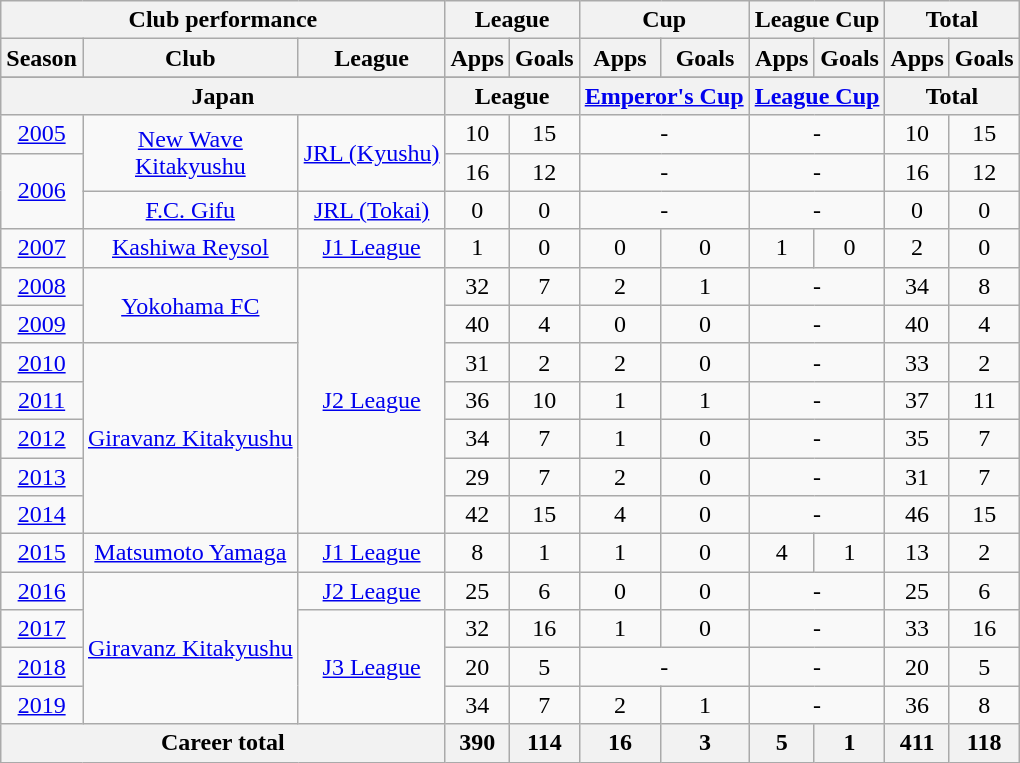<table class="wikitable" style="text-align:center">
<tr>
<th colspan=3>Club performance</th>
<th colspan=2>League</th>
<th colspan=2>Cup</th>
<th colspan=2>League Cup</th>
<th colspan=2>Total</th>
</tr>
<tr>
<th>Season</th>
<th>Club</th>
<th>League</th>
<th>Apps</th>
<th>Goals</th>
<th>Apps</th>
<th>Goals</th>
<th>Apps</th>
<th>Goals</th>
<th>Apps</th>
<th>Goals</th>
</tr>
<tr>
</tr>
<tr>
<th colspan=3>Japan</th>
<th colspan=2>League</th>
<th colspan=2><a href='#'>Emperor's Cup</a></th>
<th colspan=2><a href='#'>League Cup</a></th>
<th colspan=2>Total</th>
</tr>
<tr>
<td><a href='#'>2005</a></td>
<td rowspan="2"><a href='#'>New Wave<br>Kitakyushu</a></td>
<td rowspan="2"><a href='#'>JRL (Kyushu)</a></td>
<td>10</td>
<td>15</td>
<td colspan="2">-</td>
<td colspan="2">-</td>
<td>10</td>
<td>15</td>
</tr>
<tr>
<td rowspan="2"><a href='#'>2006</a></td>
<td>16</td>
<td>12</td>
<td colspan="2">-</td>
<td colspan="2">-</td>
<td>16</td>
<td>12</td>
</tr>
<tr>
<td><a href='#'>F.C. Gifu</a></td>
<td><a href='#'>JRL (Tokai)</a></td>
<td>0</td>
<td>0</td>
<td colspan="2">-</td>
<td colspan="2">-</td>
<td>0</td>
<td>0</td>
</tr>
<tr>
<td><a href='#'>2007</a></td>
<td><a href='#'>Kashiwa Reysol</a></td>
<td><a href='#'>J1 League</a></td>
<td>1</td>
<td>0</td>
<td>0</td>
<td>0</td>
<td>1</td>
<td>0</td>
<td>2</td>
<td>0</td>
</tr>
<tr>
<td><a href='#'>2008</a></td>
<td rowspan="2"><a href='#'>Yokohama FC</a></td>
<td rowspan="7"><a href='#'>J2 League</a></td>
<td>32</td>
<td>7</td>
<td>2</td>
<td>1</td>
<td colspan="2">-</td>
<td>34</td>
<td>8</td>
</tr>
<tr>
<td><a href='#'>2009</a></td>
<td>40</td>
<td>4</td>
<td>0</td>
<td>0</td>
<td colspan="2">-</td>
<td>40</td>
<td>4</td>
</tr>
<tr>
<td><a href='#'>2010</a></td>
<td rowspan="5"><a href='#'>Giravanz Kitakyushu</a></td>
<td>31</td>
<td>2</td>
<td>2</td>
<td>0</td>
<td colspan="2">-</td>
<td>33</td>
<td>2</td>
</tr>
<tr>
<td><a href='#'>2011</a></td>
<td>36</td>
<td>10</td>
<td>1</td>
<td>1</td>
<td colspan="2">-</td>
<td>37</td>
<td>11</td>
</tr>
<tr>
<td><a href='#'>2012</a></td>
<td>34</td>
<td>7</td>
<td>1</td>
<td>0</td>
<td colspan="2">-</td>
<td>35</td>
<td>7</td>
</tr>
<tr>
<td><a href='#'>2013</a></td>
<td>29</td>
<td>7</td>
<td>2</td>
<td>0</td>
<td colspan="2">-</td>
<td>31</td>
<td>7</td>
</tr>
<tr>
<td><a href='#'>2014</a></td>
<td>42</td>
<td>15</td>
<td>4</td>
<td>0</td>
<td colspan="2">-</td>
<td>46</td>
<td>15</td>
</tr>
<tr>
<td><a href='#'>2015</a></td>
<td><a href='#'>Matsumoto Yamaga</a></td>
<td><a href='#'>J1 League</a></td>
<td>8</td>
<td>1</td>
<td>1</td>
<td>0</td>
<td>4</td>
<td>1</td>
<td>13</td>
<td>2</td>
</tr>
<tr>
<td><a href='#'>2016</a></td>
<td rowspan="4"><a href='#'>Giravanz Kitakyushu</a></td>
<td><a href='#'>J2 League</a></td>
<td>25</td>
<td>6</td>
<td>0</td>
<td>0</td>
<td colspan="2">-</td>
<td>25</td>
<td>6</td>
</tr>
<tr>
<td><a href='#'>2017</a></td>
<td rowspan="3"><a href='#'>J3 League</a></td>
<td>32</td>
<td>16</td>
<td>1</td>
<td>0</td>
<td colspan="2">-</td>
<td>33</td>
<td>16</td>
</tr>
<tr>
<td><a href='#'>2018</a></td>
<td>20</td>
<td>5</td>
<td colspan="2">-</td>
<td colspan="2">-</td>
<td>20</td>
<td>5</td>
</tr>
<tr>
<td><a href='#'>2019</a></td>
<td>34</td>
<td>7</td>
<td>2</td>
<td>1</td>
<td colspan="2">-</td>
<td>36</td>
<td>8</td>
</tr>
<tr>
<th colspan=3>Career total</th>
<th>390</th>
<th>114</th>
<th>16</th>
<th>3</th>
<th>5</th>
<th>1</th>
<th>411</th>
<th>118</th>
</tr>
</table>
